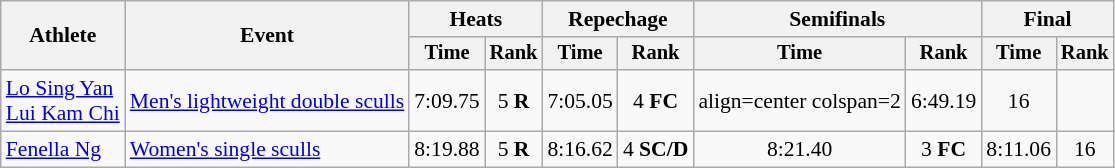<table class="wikitable" style="font-size:90%;">
<tr>
<th rowspan="2">Athlete</th>
<th rowspan="2">Event</th>
<th colspan="2">Heats</th>
<th colspan="2">Repechage</th>
<th colspan="2">Semifinals</th>
<th colspan="2">Final</th>
</tr>
<tr style="font-size:95%">
<th>Time</th>
<th>Rank</th>
<th>Time</th>
<th>Rank</th>
<th>Time</th>
<th>Rank</th>
<th>Time</th>
<th>Rank</th>
</tr>
<tr>
<td align=left><a href='#'>Lo Sing Yan</a><br> <a href='#'>Lui Kam Chi</a></td>
<td align=left><a href='#'>Men's lightweight double sculls</a></td>
<td align=center>7:09.75</td>
<td align=center>5 <strong>R</strong></td>
<td align=center>7:05.05</td>
<td align=center>4 <strong>FC</strong></td>
<td>align=center colspan=2 </td>
<td align=center>6:49.19</td>
<td align=center>16</td>
</tr>
<tr>
<td align=left><a href='#'>Fenella Ng</a></td>
<td align=left><a href='#'>Women's single sculls</a></td>
<td align=center>8:19.88</td>
<td align=center>5 <strong>R</strong></td>
<td align=center>8:16.62</td>
<td align=center>4 <strong>SC/D</strong></td>
<td align=center>8:21.40</td>
<td align=center>3 <strong>FC</strong></td>
<td align=center>8:11.06</td>
<td align=center>16</td>
</tr>
</table>
